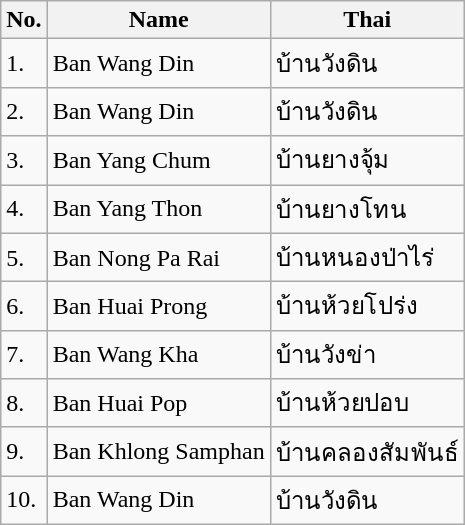<table class="wikitable sortable">
<tr>
<th>No.</th>
<th>Name</th>
<th>Thai</th>
</tr>
<tr>
<td>1.</td>
<td>Ban Wang Din</td>
<td>บ้านวังดิน</td>
</tr>
<tr>
<td>2.</td>
<td>Ban Wang Din</td>
<td>บ้านวังดิน</td>
</tr>
<tr>
<td>3.</td>
<td>Ban Yang Chum</td>
<td>บ้านยางจุ้ม</td>
</tr>
<tr>
<td>4.</td>
<td>Ban Yang Thon</td>
<td>บ้านยางโทน</td>
</tr>
<tr>
<td>5.</td>
<td>Ban Nong Pa Rai</td>
<td>บ้านหนองป่าไร่</td>
</tr>
<tr>
<td>6.</td>
<td>Ban Huai Prong</td>
<td>บ้านห้วยโปร่ง</td>
</tr>
<tr>
<td>7.</td>
<td>Ban Wang Kha</td>
<td>บ้านวังข่า</td>
</tr>
<tr>
<td>8.</td>
<td>Ban Huai Pop</td>
<td>บ้านห้วยปอบ</td>
</tr>
<tr>
<td>9.</td>
<td>Ban Khlong Samphan</td>
<td>บ้านคลองสัมพันธ์</td>
</tr>
<tr>
<td>10.</td>
<td>Ban Wang Din</td>
<td>บ้านวังดิน</td>
</tr>
</table>
